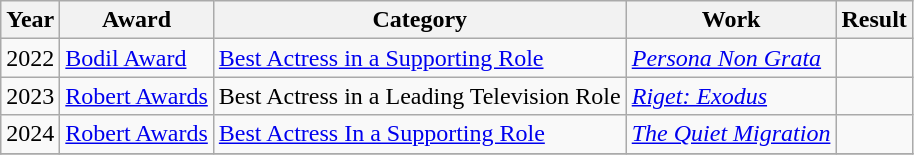<table class="wikitable">
<tr>
<th>Year</th>
<th>Award</th>
<th>Category</th>
<th>Work</th>
<th>Result</th>
</tr>
<tr>
<td>2022</td>
<td><a href='#'>Bodil Award</a></td>
<td><a href='#'>Best Actress in a Supporting Role</a></td>
<td><em><a href='#'>Persona Non Grata</a></em></td>
<td></td>
</tr>
<tr>
<td>2023</td>
<td><a href='#'>Robert Awards</a></td>
<td>Best Actress in a Leading Television Role</td>
<td><em><a href='#'>Riget: Exodus</a></em></td>
<td></td>
</tr>
<tr>
<td>2024</td>
<td><a href='#'>Robert Awards</a></td>
<td><a href='#'>Best Actress In a Supporting Role</a></td>
<td><em><a href='#'>The Quiet Migration</a></em></td>
<td></td>
</tr>
<tr>
</tr>
</table>
